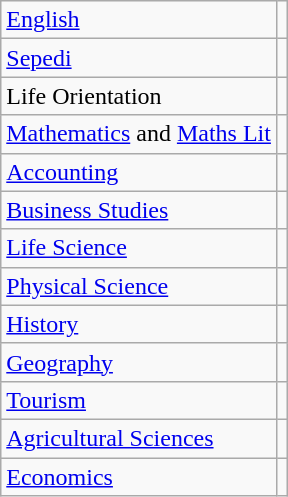<table class="wikitable">
<tr>
<td><a href='#'>English</a></td>
<td></td>
</tr>
<tr>
<td><a href='#'>Sepedi</a></td>
<td></td>
</tr>
<tr>
<td>Life Orientation</td>
<td></td>
</tr>
<tr>
<td><a href='#'>Mathematics</a> and <a href='#'>Maths Lit</a></td>
<td></td>
</tr>
<tr>
<td><a href='#'>Accounting</a></td>
<td></td>
</tr>
<tr>
<td><a href='#'>Business Studies</a></td>
<td></td>
</tr>
<tr>
<td><a href='#'>Life Science</a></td>
<td></td>
</tr>
<tr>
<td><a href='#'>Physical Science</a></td>
<td></td>
</tr>
<tr>
<td><a href='#'>History</a></td>
<td></td>
</tr>
<tr>
<td><a href='#'>Geography</a></td>
<td></td>
</tr>
<tr>
<td><a href='#'>Tourism</a></td>
<td></td>
</tr>
<tr>
<td><a href='#'>Agricultural Sciences</a></td>
<td></td>
</tr>
<tr>
<td><a href='#'>Economics</a></td>
<td></td>
</tr>
</table>
